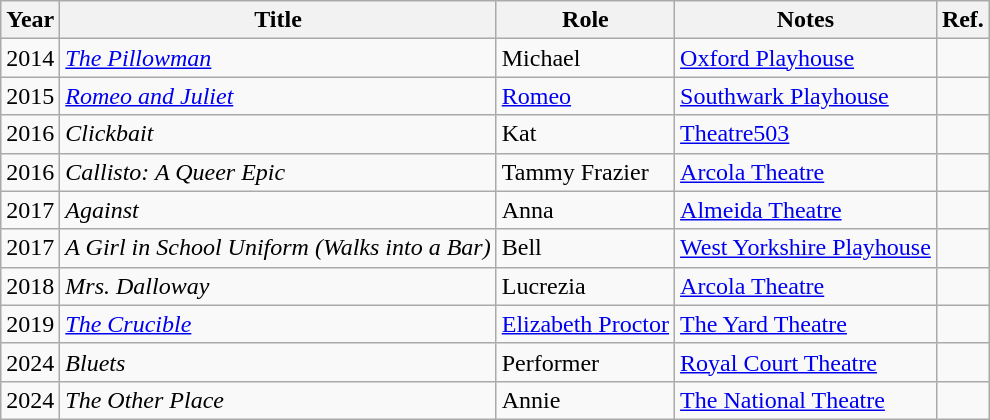<table class="wikitable">
<tr>
<th>Year</th>
<th>Title</th>
<th>Role</th>
<th>Notes</th>
<th>Ref.</th>
</tr>
<tr>
<td>2014</td>
<td><em><a href='#'>The Pillowman</a></em></td>
<td>Michael</td>
<td><a href='#'>Oxford Playhouse</a></td>
<td></td>
</tr>
<tr>
<td>2015</td>
<td><em><a href='#'>Romeo and Juliet</a></em></td>
<td><a href='#'>Romeo</a></td>
<td><a href='#'>Southwark Playhouse</a></td>
<td></td>
</tr>
<tr>
<td>2016</td>
<td><em>Clickbait</em></td>
<td>Kat</td>
<td><a href='#'>Theatre503</a></td>
<td></td>
</tr>
<tr>
<td>2016</td>
<td><em>Callisto: A Queer Epic</em></td>
<td>Tammy Frazier</td>
<td><a href='#'>Arcola Theatre</a></td>
<td></td>
</tr>
<tr>
<td>2017</td>
<td><em>Against</em></td>
<td>Anna</td>
<td><a href='#'>Almeida Theatre</a></td>
<td></td>
</tr>
<tr>
<td>2017</td>
<td><em>A Girl in School Uniform (Walks into a Bar)</em></td>
<td>Bell</td>
<td><a href='#'>West Yorkshire Playhouse</a></td>
<td></td>
</tr>
<tr>
<td>2018</td>
<td><em>Mrs. Dalloway</em></td>
<td>Lucrezia</td>
<td><a href='#'>Arcola Theatre</a></td>
<td></td>
</tr>
<tr>
<td>2019</td>
<td><em><a href='#'>The Crucible</a></em></td>
<td><a href='#'>Elizabeth Proctor</a></td>
<td><a href='#'>The Yard Theatre</a></td>
<td></td>
</tr>
<tr>
<td>2024</td>
<td><em>Bluets</em></td>
<td>Performer</td>
<td><a href='#'>Royal Court Theatre</a></td>
<td></td>
</tr>
<tr>
<td>2024</td>
<td><em>The Other Place</em></td>
<td>Annie</td>
<td><a href='#'>The National Theatre</a></td>
<td></td>
</tr>
</table>
